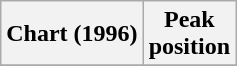<table class="wikitable">
<tr>
<th>Chart (1996)</th>
<th>Peak<br>position</th>
</tr>
<tr>
</tr>
</table>
